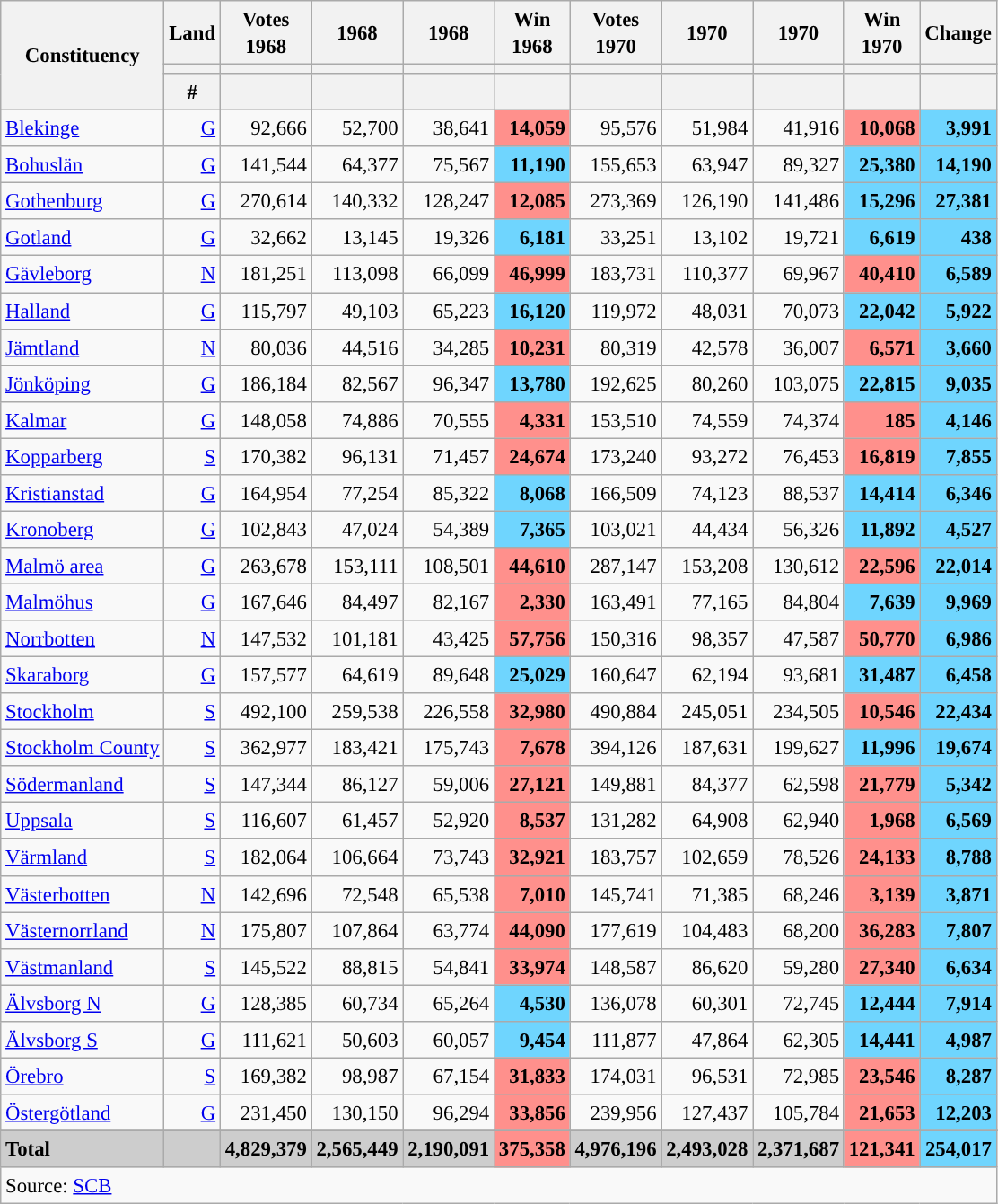<table class="wikitable sortable" style="text-align:right; font-size:95%; line-height:20px;">
<tr>
<th rowspan="3">Constituency</th>
<th>Land</th>
<th width="30px" class="unsortable">Votes 1968</th>
<th> 1968</th>
<th> 1968</th>
<th width="30px" class="unsortable">Win 1968</th>
<th width="30px" class="unsortable">Votes 1970</th>
<th> 1970</th>
<th> 1970</th>
<th width="30px" class="unsortable">Win 1970</th>
<th width="30px" class="unsortable">Change</th>
</tr>
<tr>
<th></th>
<th></th>
<th style="background:"></th>
<th style="background:"></th>
<th></th>
<th></th>
<th style="background:"></th>
<th style="background:"></th>
<th></th>
<th></th>
</tr>
<tr>
<th data-sort-type="number">#</th>
<th data-sort-type="number"></th>
<th data-sort-type="number"></th>
<th data-sort-type="number"></th>
<th data-sort-type="number"></th>
<th data-sort-type="number"></th>
<th data-sort-type="number"></th>
<th data-sort-type="number"></th>
<th data-sort-type="number"></th>
<th data-sort-type="number"></th>
</tr>
<tr>
<td align="left"><a href='#'>Blekinge</a></td>
<td><a href='#'>G</a></td>
<td>92,666</td>
<td>52,700</td>
<td>38,641</td>
<td bgcolor=#ff908c><strong>14,059</strong></td>
<td>95,576</td>
<td>51,984</td>
<td>41,916</td>
<td bgcolor=#ff908c><strong>10,068</strong></td>
<td bgcolor=#6fd5fe><strong>3,991</strong></td>
</tr>
<tr>
<td align="left"><a href='#'>Bohuslän</a></td>
<td><a href='#'>G</a></td>
<td>141,544</td>
<td>64,377</td>
<td>75,567</td>
<td bgcolor=#6fd5fe><strong>11,190</strong></td>
<td>155,653</td>
<td>63,947</td>
<td>89,327</td>
<td bgcolor=#6fd5fe><strong>25,380</strong></td>
<td bgcolor=#6fd5fe><strong>14,190</strong></td>
</tr>
<tr>
<td align="left"><a href='#'>Gothenburg</a></td>
<td><a href='#'>G</a></td>
<td>270,614</td>
<td>140,332</td>
<td>128,247</td>
<td bgcolor=#ff908c><strong>12,085</strong></td>
<td>273,369</td>
<td>126,190</td>
<td>141,486</td>
<td bgcolor=#6fd5fe><strong>15,296</strong></td>
<td bgcolor=#6fd5fe><strong>27,381</strong></td>
</tr>
<tr>
<td align="left"><a href='#'>Gotland</a></td>
<td><a href='#'>G</a></td>
<td>32,662</td>
<td>13,145</td>
<td>19,326</td>
<td bgcolor=#6fd5fe><strong>6,181</strong></td>
<td>33,251</td>
<td>13,102</td>
<td>19,721</td>
<td bgcolor=#6fd5fe><strong>6,619</strong></td>
<td bgcolor=#6fd5fe><strong>438</strong></td>
</tr>
<tr>
<td align="left"><a href='#'>Gävleborg</a></td>
<td><a href='#'>N</a></td>
<td>181,251</td>
<td>113,098</td>
<td>66,099</td>
<td bgcolor=#ff908c><strong>46,999</strong></td>
<td>183,731</td>
<td>110,377</td>
<td>69,967</td>
<td bgcolor=#ff908c><strong>40,410</strong></td>
<td bgcolor=#6fd5fe><strong>6,589</strong></td>
</tr>
<tr>
<td align="left"><a href='#'>Halland</a></td>
<td><a href='#'>G</a></td>
<td>115,797</td>
<td>49,103</td>
<td>65,223</td>
<td bgcolor=#6fd5fe><strong>16,120</strong></td>
<td>119,972</td>
<td>48,031</td>
<td>70,073</td>
<td bgcolor=#6fd5fe><strong>22,042</strong></td>
<td bgcolor=#6fd5fe><strong>5,922</strong></td>
</tr>
<tr>
<td align="left"><a href='#'>Jämtland</a></td>
<td><a href='#'>N</a></td>
<td>80,036</td>
<td>44,516</td>
<td>34,285</td>
<td bgcolor=#ff908c><strong>10,231</strong></td>
<td>80,319</td>
<td>42,578</td>
<td>36,007</td>
<td bgcolor=#ff908c><strong>6,571</strong></td>
<td bgcolor=#6fd5fe><strong>3,660</strong></td>
</tr>
<tr>
<td align="left"><a href='#'>Jönköping</a></td>
<td><a href='#'>G</a></td>
<td>186,184</td>
<td>82,567</td>
<td>96,347</td>
<td bgcolor=#6fd5fe><strong>13,780</strong></td>
<td>192,625</td>
<td>80,260</td>
<td>103,075</td>
<td bgcolor=#6fd5fe><strong>22,815</strong></td>
<td bgcolor=#6fd5fe><strong>9,035</strong></td>
</tr>
<tr>
<td align="left"><a href='#'>Kalmar</a></td>
<td><a href='#'>G</a></td>
<td>148,058</td>
<td>74,886</td>
<td>70,555</td>
<td bgcolor=#ff908c><strong>4,331</strong></td>
<td>153,510</td>
<td>74,559</td>
<td>74,374</td>
<td bgcolor=#ff908c><strong>185</strong></td>
<td bgcolor=#6fd5fe><strong>4,146</strong></td>
</tr>
<tr>
<td align="left"><a href='#'>Kopparberg</a></td>
<td><a href='#'>S</a></td>
<td>170,382</td>
<td>96,131</td>
<td>71,457</td>
<td bgcolor=#ff908c><strong>24,674</strong></td>
<td>173,240</td>
<td>93,272</td>
<td>76,453</td>
<td bgcolor=#ff908c><strong>16,819</strong></td>
<td bgcolor=#6fd5fe><strong>7,855</strong></td>
</tr>
<tr>
<td align="left"><a href='#'>Kristianstad</a></td>
<td><a href='#'>G</a></td>
<td>164,954</td>
<td>77,254</td>
<td>85,322</td>
<td bgcolor=#6fd5fe><strong>8,068</strong></td>
<td>166,509</td>
<td>74,123</td>
<td>88,537</td>
<td bgcolor=#6fd5fe><strong>14,414</strong></td>
<td bgcolor=#6fd5fe><strong>6,346</strong></td>
</tr>
<tr>
<td align="left"><a href='#'>Kronoberg</a></td>
<td><a href='#'>G</a></td>
<td>102,843</td>
<td>47,024</td>
<td>54,389</td>
<td bgcolor=#6fd5fe><strong>7,365</strong></td>
<td>103,021</td>
<td>44,434</td>
<td>56,326</td>
<td bgcolor=#6fd5fe><strong>11,892</strong></td>
<td bgcolor=#6fd5fe><strong>4,527</strong></td>
</tr>
<tr>
<td align="left"><a href='#'>Malmö area</a></td>
<td><a href='#'>G</a></td>
<td>263,678</td>
<td>153,111</td>
<td>108,501</td>
<td bgcolor=#ff908c><strong>44,610</strong></td>
<td>287,147</td>
<td>153,208</td>
<td>130,612</td>
<td bgcolor=#ff908c><strong>22,596</strong></td>
<td bgcolor=#6fd5fe><strong>22,014</strong></td>
</tr>
<tr>
<td align="left"><a href='#'>Malmöhus</a></td>
<td><a href='#'>G</a></td>
<td>167,646</td>
<td>84,497</td>
<td>82,167</td>
<td bgcolor=#ff908c><strong>2,330</strong></td>
<td>163,491</td>
<td>77,165</td>
<td>84,804</td>
<td bgcolor=#6fd5fe><strong>7,639</strong></td>
<td bgcolor=#6fd5fe><strong>9,969</strong></td>
</tr>
<tr>
<td align="left"><a href='#'>Norrbotten</a></td>
<td><a href='#'>N</a></td>
<td>147,532</td>
<td>101,181</td>
<td>43,425</td>
<td bgcolor=#ff908c><strong>57,756</strong></td>
<td>150,316</td>
<td>98,357</td>
<td>47,587</td>
<td bgcolor=#ff908c><strong>50,770</strong></td>
<td bgcolor=#6fd5fe><strong>6,986</strong></td>
</tr>
<tr>
<td align="left"><a href='#'>Skaraborg</a></td>
<td><a href='#'>G</a></td>
<td>157,577</td>
<td>64,619</td>
<td>89,648</td>
<td bgcolor=#6fd5fe><strong>25,029</strong></td>
<td>160,647</td>
<td>62,194</td>
<td>93,681</td>
<td bgcolor=#6fd5fe><strong>31,487</strong></td>
<td bgcolor=#6fd5fe><strong>6,458</strong></td>
</tr>
<tr>
<td align="left"><a href='#'>Stockholm</a></td>
<td><a href='#'>S</a></td>
<td>492,100</td>
<td>259,538</td>
<td>226,558</td>
<td bgcolor=#ff908c><strong>32,980</strong></td>
<td>490,884</td>
<td>245,051</td>
<td>234,505</td>
<td bgcolor=#ff908c><strong>10,546</strong></td>
<td bgcolor=#6fd5fe><strong>22,434</strong></td>
</tr>
<tr>
<td align="left"><a href='#'>Stockholm County</a></td>
<td><a href='#'>S</a></td>
<td>362,977</td>
<td>183,421</td>
<td>175,743</td>
<td bgcolor=#ff908c><strong>7,678</strong></td>
<td>394,126</td>
<td>187,631</td>
<td>199,627</td>
<td bgcolor=#6fd5fe><strong>11,996</strong></td>
<td bgcolor=#6fd5fe><strong>19,674</strong></td>
</tr>
<tr>
<td align="left"><a href='#'>Södermanland</a></td>
<td><a href='#'>S</a></td>
<td>147,344</td>
<td>86,127</td>
<td>59,006</td>
<td bgcolor=#ff908c><strong>27,121</strong></td>
<td>149,881</td>
<td>84,377</td>
<td>62,598</td>
<td bgcolor=#ff908c><strong>21,779</strong></td>
<td bgcolor=#6fd5fe><strong>5,342</strong></td>
</tr>
<tr>
<td align="left"><a href='#'>Uppsala</a></td>
<td><a href='#'>S</a></td>
<td>116,607</td>
<td>61,457</td>
<td>52,920</td>
<td bgcolor=#ff908c><strong>8,537</strong></td>
<td>131,282</td>
<td>64,908</td>
<td>62,940</td>
<td bgcolor=#ff908c><strong>1,968</strong></td>
<td bgcolor=#6fd5fe><strong>6,569</strong></td>
</tr>
<tr>
<td align="left"><a href='#'>Värmland</a></td>
<td><a href='#'>S</a></td>
<td>182,064</td>
<td>106,664</td>
<td>73,743</td>
<td bgcolor=#ff908c><strong>32,921</strong></td>
<td>183,757</td>
<td>102,659</td>
<td>78,526</td>
<td bgcolor=#ff908c><strong>24,133</strong></td>
<td bgcolor=#6fd5fe><strong>8,788</strong></td>
</tr>
<tr>
<td align="left"><a href='#'>Västerbotten</a></td>
<td><a href='#'>N</a></td>
<td>142,696</td>
<td>72,548</td>
<td>65,538</td>
<td bgcolor=#ff908c><strong>7,010</strong></td>
<td>145,741</td>
<td>71,385</td>
<td>68,246</td>
<td bgcolor=#ff908c><strong>3,139</strong></td>
<td bgcolor=#6fd5fe><strong>3,871</strong></td>
</tr>
<tr>
<td align="left"><a href='#'>Västernorrland</a></td>
<td><a href='#'>N</a></td>
<td>175,807</td>
<td>107,864</td>
<td>63,774</td>
<td bgcolor=#ff908c><strong>44,090</strong></td>
<td>177,619</td>
<td>104,483</td>
<td>68,200</td>
<td bgcolor=#ff908c><strong>36,283</strong></td>
<td bgcolor=#6fd5fe><strong>7,807</strong></td>
</tr>
<tr>
<td align="left"><a href='#'>Västmanland</a></td>
<td><a href='#'>S</a></td>
<td>145,522</td>
<td>88,815</td>
<td>54,841</td>
<td bgcolor=#ff908c><strong>33,974</strong></td>
<td>148,587</td>
<td>86,620</td>
<td>59,280</td>
<td bgcolor=#ff908c><strong>27,340</strong></td>
<td bgcolor=#6fd5fe><strong>6,634</strong></td>
</tr>
<tr>
<td align="left"><a href='#'>Älvsborg N</a></td>
<td><a href='#'>G</a></td>
<td>128,385</td>
<td>60,734</td>
<td>65,264</td>
<td bgcolor=#6fd5fe><strong>4,530</strong></td>
<td>136,078</td>
<td>60,301</td>
<td>72,745</td>
<td bgcolor=#6fd5fe><strong>12,444</strong></td>
<td bgcolor=#6fd5fe><strong>7,914</strong></td>
</tr>
<tr>
<td align="left"><a href='#'>Älvsborg S</a></td>
<td><a href='#'>G</a></td>
<td>111,621</td>
<td>50,603</td>
<td>60,057</td>
<td bgcolor=#6fd5fe><strong>9,454</strong></td>
<td>111,877</td>
<td>47,864</td>
<td>62,305</td>
<td bgcolor=#6fd5fe><strong>14,441</strong></td>
<td bgcolor=#6fd5fe><strong>4,987</strong></td>
</tr>
<tr>
<td align="left"><a href='#'>Örebro</a></td>
<td><a href='#'>S</a></td>
<td>169,382</td>
<td>98,987</td>
<td>67,154</td>
<td bgcolor=#ff908c><strong>31,833</strong></td>
<td>174,031</td>
<td>96,531</td>
<td>72,985</td>
<td bgcolor=#ff908c><strong>23,546</strong></td>
<td bgcolor=#6fd5fe><strong>8,287</strong></td>
</tr>
<tr>
<td align="left"><a href='#'>Östergötland</a></td>
<td><a href='#'>G</a></td>
<td>231,450</td>
<td>130,150</td>
<td>96,294</td>
<td bgcolor=#ff908c><strong>33,856</strong></td>
<td>239,956</td>
<td>127,437</td>
<td>105,784</td>
<td bgcolor=#ff908c><strong>21,653</strong></td>
<td bgcolor=#6fd5fe><strong>12,203</strong></td>
</tr>
<tr>
</tr>
<tr style="background:#CDCDCD;">
<td align="left"><strong>Total</strong></td>
<td></td>
<td><strong>4,829,379</strong></td>
<td><strong>2,565,449</strong></td>
<td><strong>2,190,091</strong></td>
<td bgcolor=#ff908c><strong>375,358</strong></td>
<td><strong>4,976,196</strong></td>
<td><strong>2,493,028</strong></td>
<td><strong>2,371,687</strong></td>
<td bgcolor=#ff908c><strong>121,341</strong></td>
<td bgcolor=#6fd5fe><strong>254,017</strong></td>
</tr>
<tr>
<td colspan="11" align="left">Source: <a href='#'>SCB</a></td>
</tr>
</table>
